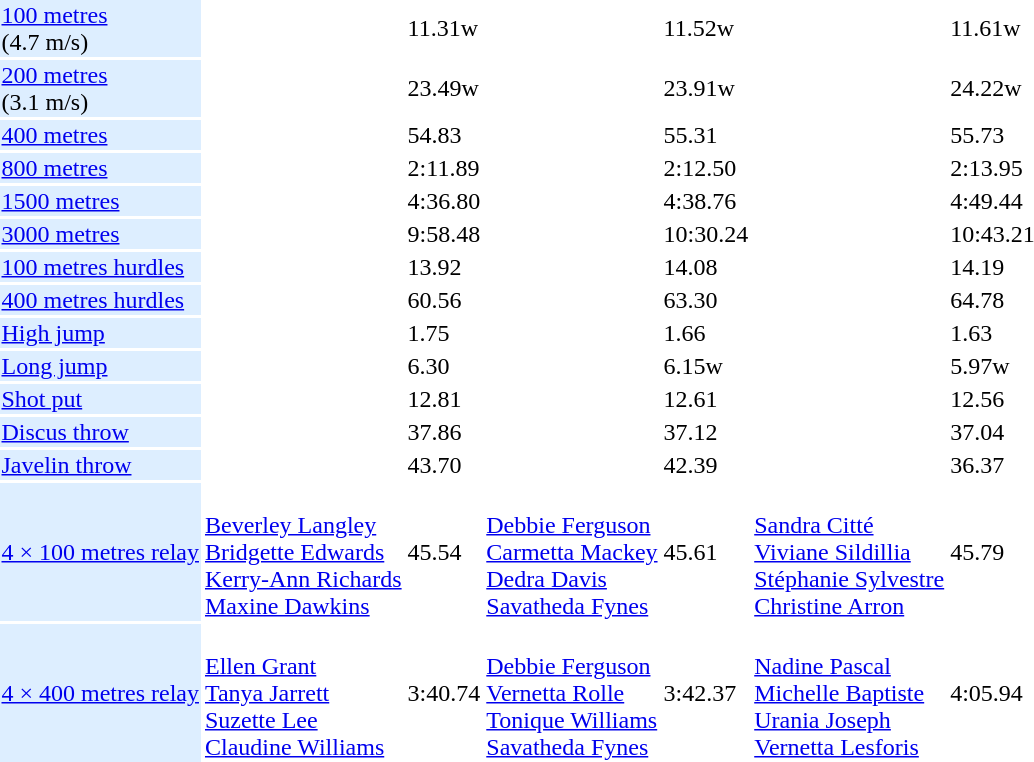<table>
<tr>
<td bgcolor = DDEEFF><a href='#'>100 metres</a> <br> (4.7 m/s)</td>
<td></td>
<td>11.31w</td>
<td></td>
<td>11.52w</td>
<td></td>
<td>11.61w</td>
</tr>
<tr>
<td bgcolor = DDEEFF><a href='#'>200 metres</a> <br> (3.1 m/s)</td>
<td></td>
<td>23.49w</td>
<td></td>
<td>23.91w</td>
<td></td>
<td>24.22w</td>
</tr>
<tr>
<td bgcolor = DDEEFF><a href='#'>400 metres</a></td>
<td></td>
<td>54.83</td>
<td></td>
<td>55.31</td>
<td></td>
<td>55.73</td>
</tr>
<tr>
<td bgcolor = DDEEFF><a href='#'>800 metres</a></td>
<td></td>
<td>2:11.89</td>
<td></td>
<td>2:12.50</td>
<td></td>
<td>2:13.95</td>
</tr>
<tr>
<td bgcolor = DDEEFF><a href='#'>1500 metres</a></td>
<td></td>
<td>4:36.80</td>
<td></td>
<td>4:38.76</td>
<td></td>
<td>4:49.44</td>
</tr>
<tr>
<td bgcolor = DDEEFF><a href='#'>3000 metres</a></td>
<td></td>
<td>9:58.48</td>
<td></td>
<td>10:30.24</td>
<td></td>
<td>10:43.21</td>
</tr>
<tr>
<td bgcolor = DDEEFF><a href='#'>100 metres hurdles</a></td>
<td></td>
<td>13.92</td>
<td></td>
<td>14.08</td>
<td></td>
<td>14.19</td>
</tr>
<tr>
<td bgcolor = DDEEFF><a href='#'>400 metres hurdles</a></td>
<td></td>
<td>60.56</td>
<td></td>
<td>63.30</td>
<td></td>
<td>64.78</td>
</tr>
<tr>
<td bgcolor = DDEEFF><a href='#'>High jump</a></td>
<td></td>
<td>1.75</td>
<td></td>
<td>1.66</td>
<td></td>
<td>1.63</td>
</tr>
<tr>
<td bgcolor = DDEEFF><a href='#'>Long jump</a></td>
<td></td>
<td>6.30</td>
<td></td>
<td>6.15w</td>
<td></td>
<td>5.97w</td>
</tr>
<tr>
<td bgcolor = DDEEFF><a href='#'>Shot put</a></td>
<td></td>
<td>12.81</td>
<td></td>
<td>12.61</td>
<td></td>
<td>12.56</td>
</tr>
<tr>
<td bgcolor = DDEEFF><a href='#'>Discus throw</a></td>
<td></td>
<td>37.86</td>
<td></td>
<td>37.12</td>
<td></td>
<td>37.04</td>
</tr>
<tr>
<td bgcolor = DDEEFF><a href='#'>Javelin throw</a></td>
<td></td>
<td>43.70</td>
<td></td>
<td>42.39</td>
<td></td>
<td>36.37</td>
</tr>
<tr>
<td bgcolor = DDEEFF><a href='#'>4 × 100 metres relay</a></td>
<td> <br> <a href='#'>Beverley Langley</a> <br> <a href='#'>Bridgette Edwards</a> <br> <a href='#'>Kerry-Ann Richards</a> <br> <a href='#'>Maxine Dawkins</a></td>
<td>45.54</td>
<td> <br> <a href='#'>Debbie Ferguson</a> <br> <a href='#'>Carmetta Mackey</a> <br> <a href='#'>Dedra Davis</a> <br> <a href='#'>Savatheda Fynes</a></td>
<td>45.61</td>
<td> <br> <a href='#'>Sandra Citté</a> <br> <a href='#'>Viviane Sildillia</a> <br> <a href='#'>Stéphanie Sylvestre</a> <br> <a href='#'>Christine Arron</a></td>
<td>45.79</td>
</tr>
<tr>
<td bgcolor = DDEEFF><a href='#'>4 × 400 metres relay</a></td>
<td> <br> <a href='#'>Ellen Grant</a> <br> <a href='#'>Tanya Jarrett</a> <br> <a href='#'>Suzette Lee</a> <br> <a href='#'>Claudine Williams</a></td>
<td>3:40.74</td>
<td> <br> <a href='#'>Debbie Ferguson</a> <br> <a href='#'>Vernetta Rolle</a> <br> <a href='#'>Tonique Williams</a> <br> <a href='#'>Savatheda Fynes</a></td>
<td>3:42.37</td>
<td>  <br> <a href='#'>Nadine Pascal</a> <br> <a href='#'>Michelle Baptiste</a> <br> <a href='#'>Urania Joseph</a> <br> <a href='#'>Vernetta Lesforis</a></td>
<td>4:05.94</td>
</tr>
</table>
